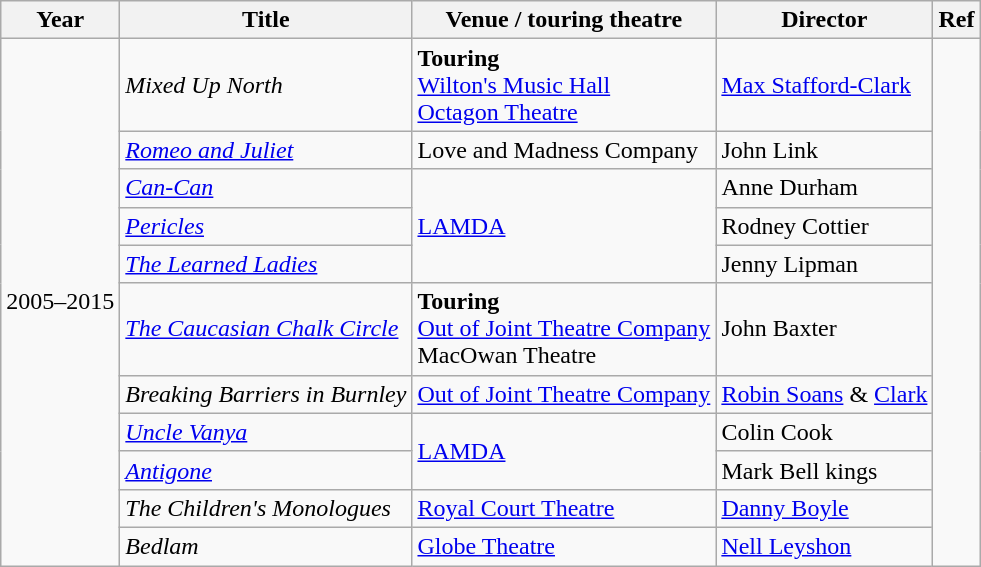<table class="wikitable sortable">
<tr>
<th>Year</th>
<th>Title</th>
<th>Venue / touring theatre</th>
<th>Director</th>
<th>Ref</th>
</tr>
<tr>
<td rowspan="11" style="text-align:center">2005–2015</td>
<td><em>Mixed Up North</em></td>
<td><strong>Touring</strong><br><a href='#'>Wilton's Music Hall</a><br><a href='#'>Octagon Theatre</a></td>
<td><a href='#'>Max Stafford-Clark</a></td>
<td rowspan="11" style="text-align:center"></td>
</tr>
<tr>
<td><em><a href='#'>Romeo and Juliet</a></em></td>
<td>Love and Madness Company</td>
<td>John Link</td>
</tr>
<tr>
<td><em><a href='#'>Can-Can</a></em></td>
<td rowspan="3"><a href='#'>LAMDA</a></td>
<td>Anne Durham</td>
</tr>
<tr>
<td><em><a href='#'>Pericles</a></em></td>
<td>Rodney Cottier</td>
</tr>
<tr>
<td><em><a href='#'>The Learned Ladies</a></em></td>
<td>Jenny Lipman</td>
</tr>
<tr>
<td><em><a href='#'>The Caucasian Chalk Circle</a></em></td>
<td><strong>Touring</strong><br><a href='#'>Out of Joint Theatre Company</a><br>MacOwan Theatre</td>
<td>John Baxter</td>
</tr>
<tr>
<td><em>Breaking Barriers in Burnley</em></td>
<td><a href='#'>Out of Joint Theatre Company</a></td>
<td><a href='#'>Robin Soans</a> & <a href='#'>Clark</a></td>
</tr>
<tr>
<td><em><a href='#'>Uncle Vanya</a></em></td>
<td rowspan="2"><a href='#'>LAMDA</a></td>
<td>Colin Cook</td>
</tr>
<tr>
<td><em><a href='#'>Antigone</a></em></td>
<td>Mark Bell kings</td>
</tr>
<tr>
<td><em>The Children's Monologues</em></td>
<td><a href='#'>Royal Court Theatre</a></td>
<td><a href='#'>Danny Boyle</a></td>
</tr>
<tr>
<td><em>Bedlam</em></td>
<td><a href='#'>Globe Theatre</a></td>
<td><a href='#'>Nell Leyshon</a></td>
</tr>
</table>
